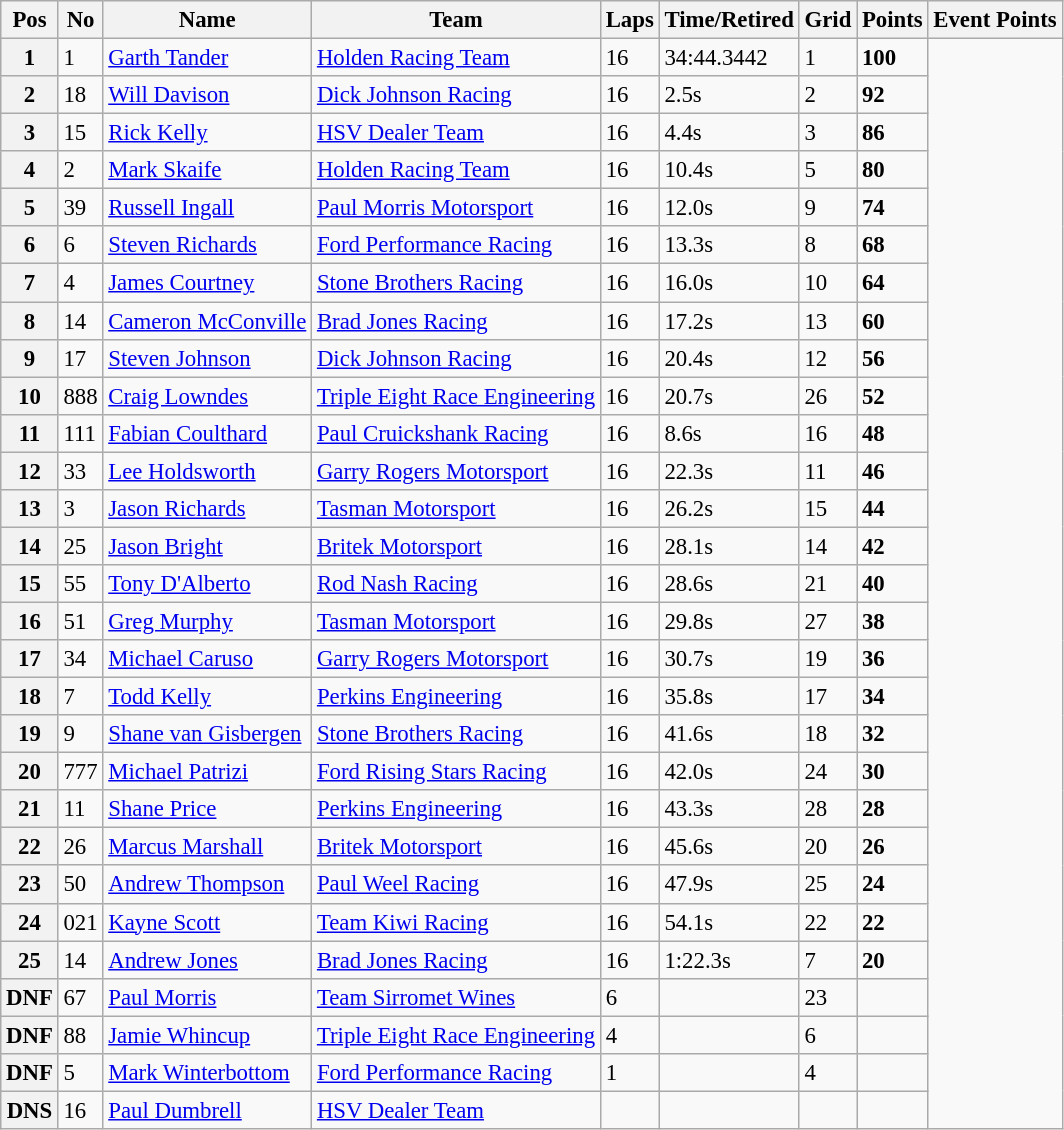<table class="wikitable" style="font-size: 95%;">
<tr>
<th>Pos</th>
<th>No</th>
<th>Name</th>
<th>Team</th>
<th>Laps</th>
<th>Time/Retired</th>
<th>Grid</th>
<th>Points</th>
<th>Event Points</th>
</tr>
<tr>
<th>1</th>
<td>1</td>
<td><a href='#'>Garth Tander</a></td>
<td><a href='#'>Holden Racing Team</a></td>
<td>16</td>
<td>34:44.3442</td>
<td>1</td>
<td><strong>100</strong></td>
</tr>
<tr>
<th>2</th>
<td>18</td>
<td><a href='#'>Will Davison</a></td>
<td><a href='#'>Dick Johnson Racing</a></td>
<td>16</td>
<td>2.5s</td>
<td>2</td>
<td><strong>92</strong></td>
</tr>
<tr>
<th>3</th>
<td>15</td>
<td><a href='#'>Rick Kelly</a></td>
<td><a href='#'>HSV Dealer Team</a></td>
<td>16</td>
<td>4.4s</td>
<td>3</td>
<td><strong>86</strong></td>
</tr>
<tr>
<th>4</th>
<td>2</td>
<td><a href='#'>Mark Skaife</a></td>
<td><a href='#'>Holden Racing Team</a></td>
<td>16</td>
<td>10.4s</td>
<td>5</td>
<td><strong>80</strong></td>
</tr>
<tr>
<th>5</th>
<td>39</td>
<td><a href='#'>Russell Ingall</a></td>
<td><a href='#'>Paul Morris Motorsport</a></td>
<td>16</td>
<td>12.0s</td>
<td>9</td>
<td><strong>74</strong></td>
</tr>
<tr>
<th>6</th>
<td>6</td>
<td><a href='#'>Steven Richards</a></td>
<td><a href='#'>Ford Performance Racing</a></td>
<td>16</td>
<td>13.3s</td>
<td>8</td>
<td><strong>68</strong></td>
</tr>
<tr>
<th>7</th>
<td>4</td>
<td><a href='#'>James Courtney</a></td>
<td><a href='#'>Stone Brothers Racing</a></td>
<td>16</td>
<td>16.0s</td>
<td>10</td>
<td><strong>64</strong></td>
</tr>
<tr>
<th>8</th>
<td>14</td>
<td><a href='#'>Cameron McConville</a></td>
<td><a href='#'>Brad Jones Racing</a></td>
<td>16</td>
<td>17.2s</td>
<td>13</td>
<td><strong>60</strong></td>
</tr>
<tr>
<th>9</th>
<td>17</td>
<td><a href='#'>Steven Johnson</a></td>
<td><a href='#'>Dick Johnson Racing</a></td>
<td>16</td>
<td>20.4s</td>
<td>12</td>
<td><strong>56</strong></td>
</tr>
<tr>
<th>10</th>
<td>888</td>
<td><a href='#'>Craig Lowndes</a></td>
<td><a href='#'>Triple Eight Race Engineering</a></td>
<td>16</td>
<td>20.7s</td>
<td>26</td>
<td><strong>52</strong></td>
</tr>
<tr>
<th>11</th>
<td>111</td>
<td><a href='#'>Fabian Coulthard</a></td>
<td><a href='#'>Paul Cruickshank Racing</a></td>
<td>16</td>
<td>8.6s</td>
<td>16</td>
<td><strong>48</strong></td>
</tr>
<tr>
<th>12</th>
<td>33</td>
<td><a href='#'>Lee Holdsworth</a></td>
<td><a href='#'>Garry Rogers Motorsport</a></td>
<td>16</td>
<td>22.3s</td>
<td>11</td>
<td><strong>46</strong></td>
</tr>
<tr>
<th>13</th>
<td>3</td>
<td><a href='#'>Jason Richards</a></td>
<td><a href='#'>Tasman Motorsport</a></td>
<td>16</td>
<td>26.2s</td>
<td>15</td>
<td><strong>44</strong></td>
</tr>
<tr>
<th>14</th>
<td>25</td>
<td><a href='#'>Jason Bright</a></td>
<td><a href='#'>Britek Motorsport</a></td>
<td>16</td>
<td>28.1s</td>
<td>14</td>
<td><strong>42</strong></td>
</tr>
<tr>
<th>15</th>
<td>55</td>
<td><a href='#'>Tony D'Alberto</a></td>
<td><a href='#'>Rod Nash Racing</a></td>
<td>16</td>
<td>28.6s</td>
<td>21</td>
<td><strong>40</strong></td>
</tr>
<tr>
<th>16</th>
<td>51</td>
<td><a href='#'>Greg Murphy</a></td>
<td><a href='#'>Tasman Motorsport</a></td>
<td>16</td>
<td>29.8s</td>
<td>27</td>
<td><strong>38</strong></td>
</tr>
<tr>
<th>17</th>
<td>34</td>
<td><a href='#'>Michael Caruso</a></td>
<td><a href='#'>Garry Rogers Motorsport</a></td>
<td>16</td>
<td>30.7s</td>
<td>19</td>
<td><strong>36</strong></td>
</tr>
<tr>
<th>18</th>
<td>7</td>
<td><a href='#'>Todd Kelly</a></td>
<td><a href='#'>Perkins Engineering</a></td>
<td>16</td>
<td>35.8s</td>
<td>17</td>
<td><strong>34</strong></td>
</tr>
<tr>
<th>19</th>
<td>9</td>
<td><a href='#'>Shane van Gisbergen</a></td>
<td><a href='#'>Stone Brothers Racing</a></td>
<td>16</td>
<td>41.6s</td>
<td>18</td>
<td><strong>32</strong></td>
</tr>
<tr>
<th>20</th>
<td>777</td>
<td><a href='#'>Michael Patrizi</a></td>
<td><a href='#'>Ford Rising Stars Racing</a></td>
<td>16</td>
<td>42.0s</td>
<td>24</td>
<td><strong>30</strong></td>
</tr>
<tr>
<th>21</th>
<td>11</td>
<td><a href='#'>Shane Price</a></td>
<td><a href='#'>Perkins Engineering</a></td>
<td>16</td>
<td>43.3s</td>
<td>28</td>
<td><strong>28</strong></td>
</tr>
<tr>
<th>22</th>
<td>26</td>
<td><a href='#'>Marcus Marshall</a></td>
<td><a href='#'>Britek Motorsport</a></td>
<td>16</td>
<td>45.6s</td>
<td>20</td>
<td><strong>26</strong></td>
</tr>
<tr>
<th>23</th>
<td>50</td>
<td><a href='#'>Andrew Thompson</a></td>
<td><a href='#'>Paul Weel Racing</a></td>
<td>16</td>
<td>47.9s</td>
<td>25</td>
<td><strong>24</strong></td>
</tr>
<tr>
<th>24</th>
<td>021</td>
<td><a href='#'>Kayne Scott</a></td>
<td><a href='#'>Team Kiwi Racing</a></td>
<td>16</td>
<td>54.1s</td>
<td>22</td>
<td><strong>22</strong></td>
</tr>
<tr>
<th>25</th>
<td>14</td>
<td><a href='#'>Andrew Jones</a></td>
<td><a href='#'>Brad Jones Racing</a></td>
<td>16</td>
<td>1:22.3s</td>
<td>7</td>
<td><strong>20</strong></td>
</tr>
<tr>
<th>DNF</th>
<td>67</td>
<td><a href='#'>Paul Morris</a></td>
<td><a href='#'>Team Sirromet Wines</a></td>
<td>6</td>
<td></td>
<td>23</td>
<td></td>
</tr>
<tr>
<th>DNF</th>
<td>88</td>
<td><a href='#'>Jamie Whincup</a></td>
<td><a href='#'>Triple Eight Race Engineering</a></td>
<td>4</td>
<td></td>
<td>6</td>
<td></td>
</tr>
<tr>
<th>DNF</th>
<td>5</td>
<td><a href='#'>Mark Winterbottom</a></td>
<td><a href='#'>Ford Performance Racing</a></td>
<td>1</td>
<td></td>
<td>4</td>
<td></td>
</tr>
<tr>
<th>DNS</th>
<td>16</td>
<td><a href='#'>Paul Dumbrell</a></td>
<td><a href='#'>HSV Dealer Team</a></td>
<td></td>
<td></td>
<td></td>
<td></td>
</tr>
</table>
